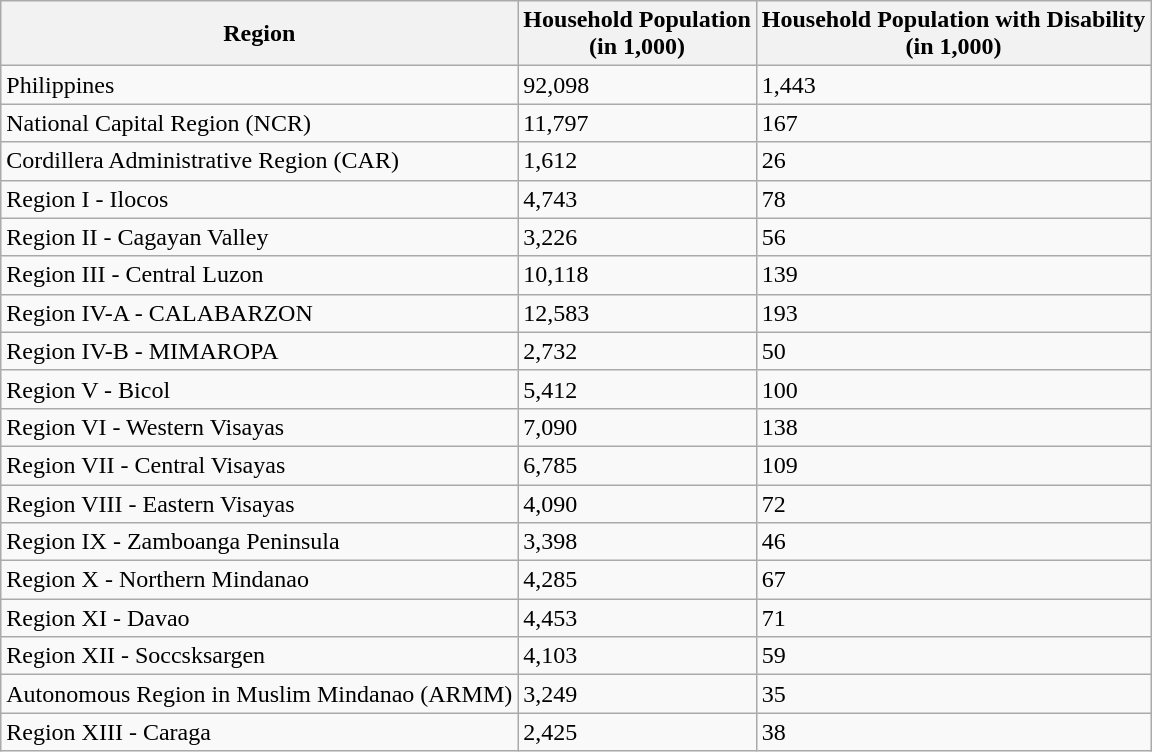<table class="wikitable">
<tr>
<th>Region</th>
<th>Household Population<br><strong>(in 1,000)</strong></th>
<th>Household Population with Disability<br>(in 1,000)</th>
</tr>
<tr>
<td>Philippines</td>
<td>92,098</td>
<td>1,443</td>
</tr>
<tr>
<td>National Capital Region (NCR)</td>
<td>11,797</td>
<td>167</td>
</tr>
<tr>
<td>Cordillera Administrative Region (CAR)</td>
<td>1,612</td>
<td>26</td>
</tr>
<tr>
<td>Region I - Ilocos</td>
<td>4,743</td>
<td>78</td>
</tr>
<tr>
<td>Region II - Cagayan Valley</td>
<td>3,226</td>
<td>56</td>
</tr>
<tr>
<td>Region III - Central Luzon</td>
<td>10,118</td>
<td>139</td>
</tr>
<tr>
<td>Region IV-A - CALABARZON</td>
<td>12,583</td>
<td>193</td>
</tr>
<tr>
<td>Region IV-B - MIMAROPA</td>
<td>2,732</td>
<td>50</td>
</tr>
<tr>
<td>Region V - Bicol</td>
<td>5,412</td>
<td>100</td>
</tr>
<tr>
<td>Region VI - Western Visayas</td>
<td>7,090</td>
<td>138</td>
</tr>
<tr>
<td>Region VII - Central Visayas</td>
<td>6,785</td>
<td>109</td>
</tr>
<tr>
<td>Region VIII - Eastern Visayas</td>
<td>4,090</td>
<td>72</td>
</tr>
<tr>
<td>Region IX - Zamboanga Peninsula</td>
<td>3,398</td>
<td>46</td>
</tr>
<tr>
<td>Region X - Northern Mindanao</td>
<td>4,285</td>
<td>67</td>
</tr>
<tr>
<td>Region XI - Davao</td>
<td>4,453</td>
<td>71</td>
</tr>
<tr>
<td>Region XII - Soccsksargen</td>
<td>4,103</td>
<td>59</td>
</tr>
<tr>
<td>Autonomous Region in Muslim Mindanao (ARMM)</td>
<td>3,249</td>
<td>35</td>
</tr>
<tr>
<td>Region XIII - Caraga</td>
<td>2,425</td>
<td>38</td>
</tr>
</table>
